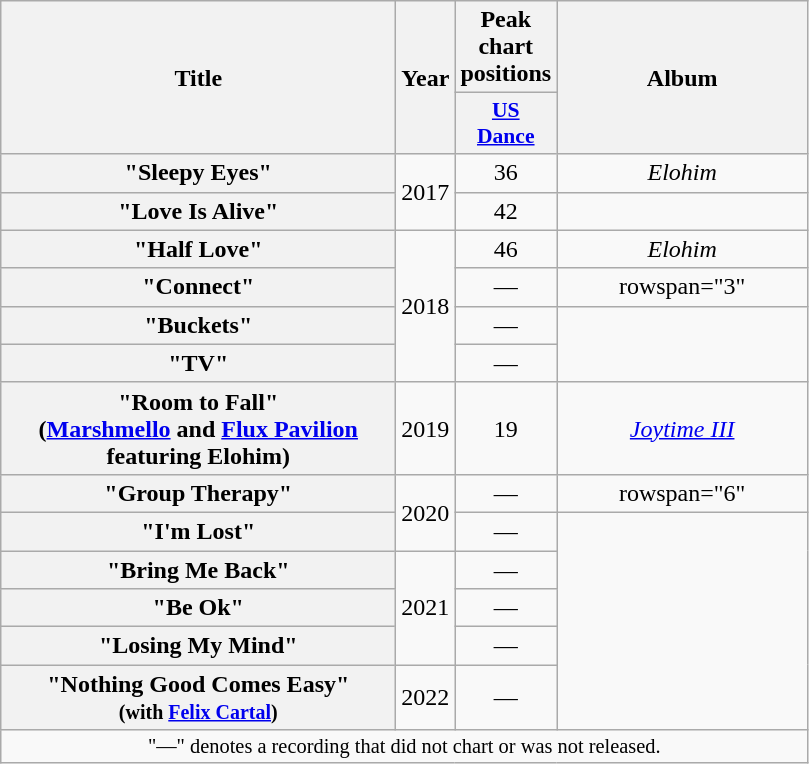<table class="wikitable plainrowheaders" style="text-align:center;">
<tr>
<th scope="col" rowspan="2" style="width:16em;">Title</th>
<th scope="col" rowspan="2" style="width:1em;">Year</th>
<th scope="col">Peak chart positions</th>
<th scope="col" rowspan="2" style="width:10em;">Album</th>
</tr>
<tr>
<th scope="col" style="width:2.5em;font-size:90%;"><a href='#'>US<br>Dance</a><br></th>
</tr>
<tr>
<th scope="row">"Sleepy Eyes"<br></th>
<td rowspan="2">2017</td>
<td>36</td>
<td><em>Elohim</em></td>
</tr>
<tr>
<th scope="row">"Love Is Alive"<br></th>
<td>42</td>
<td></td>
</tr>
<tr>
<th scope="row">"Half Love"</th>
<td rowspan="4">2018</td>
<td>46</td>
<td><em>Elohim</em></td>
</tr>
<tr>
<th scope="row">"Connect"</th>
<td>—</td>
<td>rowspan="3" </td>
</tr>
<tr>
<th scope="row">"Buckets"</th>
<td>—</td>
</tr>
<tr>
<th scope="row">"TV"</th>
<td>—</td>
</tr>
<tr>
<th scope="row">"Room to Fall" <br><span>(<a href='#'>Marshmello</a> and <a href='#'>Flux Pavilion</a> featuring Elohim)</span></th>
<td>2019</td>
<td>19</td>
<td><em><a href='#'>Joytime III</a></em></td>
</tr>
<tr>
<th scope="row">"Group Therapy"</th>
<td rowspan="2">2020</td>
<td>—</td>
<td>rowspan="6" </td>
</tr>
<tr>
<th scope="row">"I'm Lost"</th>
<td>—</td>
</tr>
<tr>
<th scope="row">"Bring Me Back" <br></th>
<td rowspan="3">2021</td>
<td>—</td>
</tr>
<tr>
<th scope="row">"Be Ok" <br></th>
<td>—</td>
</tr>
<tr>
<th scope="row">"Losing My Mind" <br></th>
<td>—</td>
</tr>
<tr>
<th scope="row">"Nothing Good Comes Easy"<br><small>(with <a href='#'>Felix Cartal</a>)</small></th>
<td>2022</td>
<td>—</td>
</tr>
<tr>
<td colspan="4" style="font-size:85%">"—" denotes a recording that did not chart or was not released.</td>
</tr>
</table>
